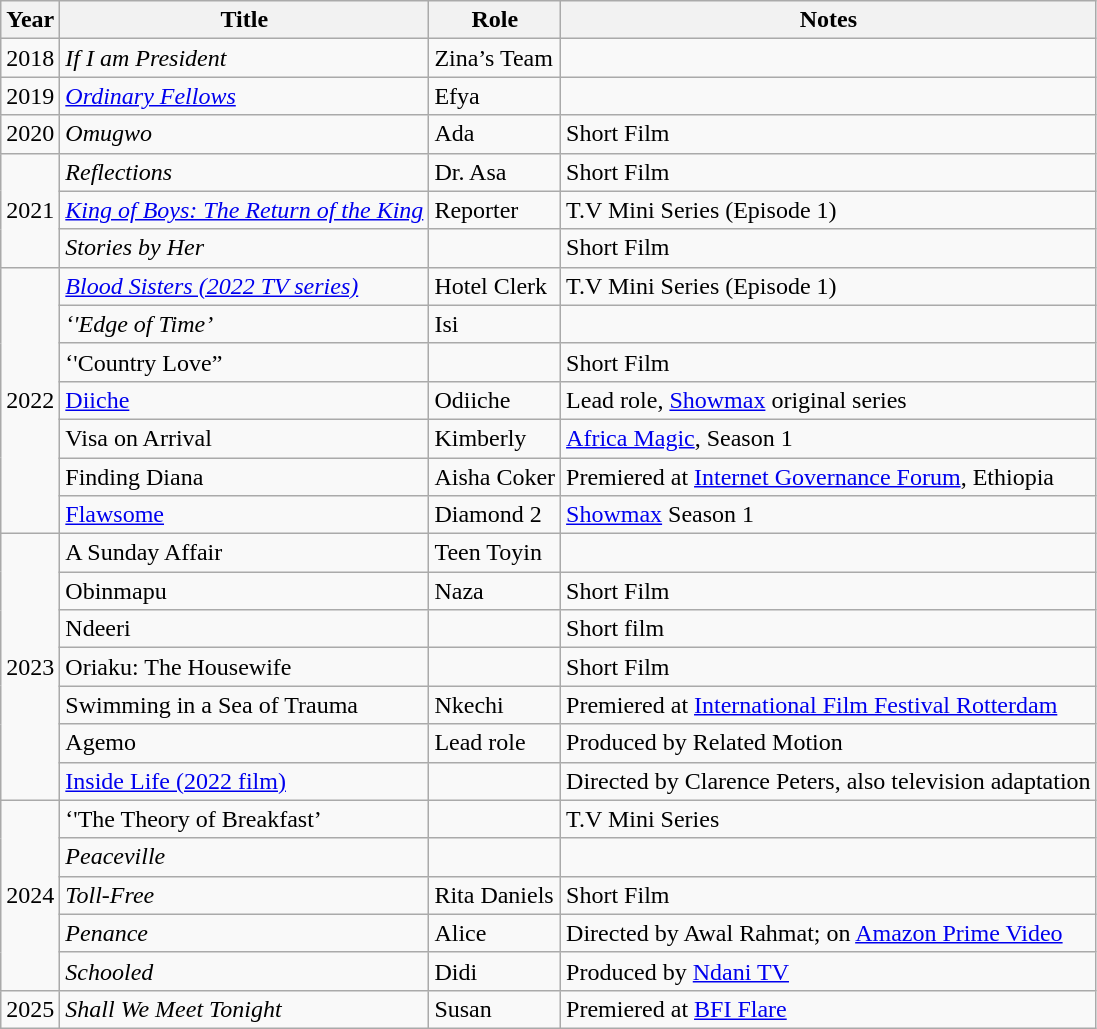<table class="wikitable sortable">
<tr>
<th>Year</th>
<th>Title</th>
<th>Role</th>
<th>Notes</th>
</tr>
<tr>
<td>2018</td>
<td><em>If I am President</em></td>
<td>Zina’s Team</td>
<td></td>
</tr>
<tr>
<td>2019</td>
<td><em><a href='#'>Ordinary Fellows</a></em></td>
<td>Efya</td>
<td></td>
</tr>
<tr>
<td>2020</td>
<td><em>Omugwo</em></td>
<td>Ada</td>
<td>Short Film</td>
</tr>
<tr>
<td rowspan="3">2021</td>
<td><em>Reflections</em></td>
<td>Dr. Asa</td>
<td>Short Film</td>
</tr>
<tr>
<td><em><a href='#'>King of Boys: The Return of the King</a></em></td>
<td>Reporter</td>
<td>T.V Mini Series (Episode 1)</td>
</tr>
<tr>
<td><em>Stories by Her</em></td>
<td></td>
<td>Short Film</td>
</tr>
<tr>
<td rowspan="7">2022</td>
<td><em><a href='#'>Blood Sisters (2022 TV series)</a></em></td>
<td>Hotel Clerk</td>
<td>T.V Mini Series (Episode 1)</td>
</tr>
<tr>
<td><em>‘'Edge of Time’<strong></td>
<td>Isi</td>
<td></td>
</tr>
<tr>
<td></em>‘'Country Love”<em></td>
<td></td>
<td>Short Film</td>
</tr>
<tr>
<td></em><a href='#'>Diiche</a><em></td>
<td>Odiiche</td>
<td>Lead role, <a href='#'>Showmax</a> original series</td>
</tr>
<tr>
<td></em>Visa on Arrival<em></td>
<td>Kimberly</td>
<td><a href='#'>Africa Magic</a>, Season 1</td>
</tr>
<tr>
<td></em>Finding Diana<em></td>
<td>Aisha Coker</td>
<td>Premiered at <a href='#'>Internet Governance Forum</a>, Ethiopia</td>
</tr>
<tr>
<td></em><a href='#'>Flawsome</a><em></td>
<td>Diamond 2</td>
<td><a href='#'>Showmax</a> Season 1</td>
</tr>
<tr>
<td rowspan="7">2023</td>
<td></em>A Sunday Affair<em></td>
<td>Teen Toyin</td>
<td></td>
</tr>
<tr>
<td></em>Obinmapu<em></td>
<td>Naza</td>
<td>Short Film</td>
</tr>
<tr>
<td></em>Ndeeri<em></td>
<td></td>
<td>Short film</td>
</tr>
<tr>
<td></em>Oriaku: The Housewife<em></td>
<td></td>
<td>Short Film</td>
</tr>
<tr>
<td></em>Swimming in a Sea of Trauma<em></td>
<td>Nkechi</td>
<td>Premiered at <a href='#'>International Film Festival Rotterdam</a></td>
</tr>
<tr>
<td></em>Agemo<em></td>
<td>Lead role</td>
<td>Produced by Related Motion</td>
</tr>
<tr>
<td><a href='#'></em>Inside Life (2022 film)<em></a></td>
<td></td>
<td>Directed by Clarence Peters, also television adaptation</td>
</tr>
<tr>
<td rowspan="5">2024</td>
<td></em>‘'The Theory of Breakfast’</strong></td>
<td></td>
<td>T.V Mini Series</td>
</tr>
<tr>
<td><em>Peaceville</em></td>
<td></td>
<td></td>
</tr>
<tr>
<td><em>Toll-Free</em></td>
<td>Rita Daniels</td>
<td>Short Film</td>
</tr>
<tr>
<td><em>Penance</em></td>
<td>Alice</td>
<td>Directed by Awal Rahmat; on <a href='#'>Amazon Prime Video</a></td>
</tr>
<tr>
<td><em>Schooled</em></td>
<td>Didi</td>
<td>Produced by <a href='#'>Ndani TV</a></td>
</tr>
<tr>
<td>2025</td>
<td><em>Shall We Meet Tonight</em></td>
<td>Susan</td>
<td>Premiered at <a href='#'>BFI Flare</a></td>
</tr>
</table>
